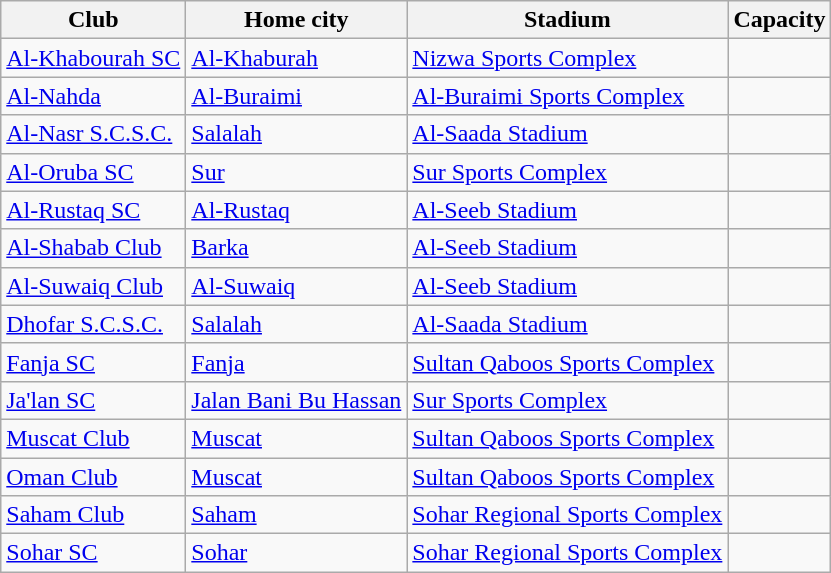<table class="wikitable sortable" style="text-align: left;">
<tr>
<th>Club</th>
<th>Home city</th>
<th>Stadium</th>
<th>Capacity</th>
</tr>
<tr>
<td><a href='#'>Al-Khabourah SC</a></td>
<td><a href='#'>Al-Khaburah</a></td>
<td><a href='#'>Nizwa Sports Complex</a></td>
<td style="text-align:center;"></td>
</tr>
<tr>
<td><a href='#'>Al-Nahda</a></td>
<td><a href='#'>Al-Buraimi</a></td>
<td><a href='#'>Al-Buraimi Sports Complex</a></td>
<td style="text-align:center;"></td>
</tr>
<tr>
<td><a href='#'>Al-Nasr S.C.S.C.</a></td>
<td><a href='#'>Salalah</a></td>
<td><a href='#'>Al-Saada Stadium</a></td>
<td style="text-align:center;"></td>
</tr>
<tr>
<td><a href='#'>Al-Oruba SC</a></td>
<td><a href='#'>Sur</a></td>
<td><a href='#'>Sur Sports Complex</a></td>
<td style="text-align:center;"></td>
</tr>
<tr>
<td><a href='#'>Al-Rustaq SC</a></td>
<td><a href='#'>Al-Rustaq</a></td>
<td><a href='#'>Al-Seeb Stadium</a></td>
<td style="text-align:center;"></td>
</tr>
<tr>
<td><a href='#'>Al-Shabab Club</a></td>
<td><a href='#'>Barka</a></td>
<td><a href='#'>Al-Seeb Stadium</a></td>
<td style="text-align:center;"></td>
</tr>
<tr>
<td><a href='#'>Al-Suwaiq Club</a></td>
<td><a href='#'>Al-Suwaiq</a></td>
<td><a href='#'>Al-Seeb Stadium</a></td>
<td style="text-align:center;"></td>
</tr>
<tr>
<td><a href='#'>Dhofar S.C.S.C.</a></td>
<td><a href='#'>Salalah</a></td>
<td><a href='#'>Al-Saada Stadium</a></td>
<td style="text-align:center;"></td>
</tr>
<tr>
<td><a href='#'>Fanja SC</a></td>
<td><a href='#'>Fanja</a></td>
<td><a href='#'>Sultan Qaboos Sports Complex</a></td>
<td style="text-align:center;"></td>
</tr>
<tr>
<td><a href='#'>Ja'lan SC</a></td>
<td><a href='#'>Jalan Bani Bu Hassan</a></td>
<td><a href='#'>Sur Sports Complex</a></td>
<td style="text-align:center;"></td>
</tr>
<tr>
<td><a href='#'>Muscat Club</a></td>
<td><a href='#'>Muscat</a></td>
<td><a href='#'>Sultan Qaboos Sports Complex</a></td>
<td style="text-align:center;"></td>
</tr>
<tr>
<td><a href='#'>Oman Club</a></td>
<td><a href='#'>Muscat</a></td>
<td><a href='#'>Sultan Qaboos Sports Complex</a></td>
<td style="text-align:center;"></td>
</tr>
<tr>
<td><a href='#'>Saham Club</a></td>
<td><a href='#'>Saham</a></td>
<td><a href='#'>Sohar Regional Sports Complex</a></td>
<td style="text-align:center;"></td>
</tr>
<tr>
<td><a href='#'>Sohar SC</a></td>
<td><a href='#'>Sohar</a></td>
<td><a href='#'>Sohar Regional Sports Complex</a></td>
<td style="text-align:center;"></td>
</tr>
</table>
